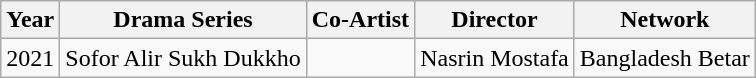<table class="wikitable">
<tr>
<th>Year</th>
<th>Drama Series</th>
<th>Co-Artist</th>
<th>Director</th>
<th>Network</th>
</tr>
<tr>
<td>2021</td>
<td>Sofor Alir Sukh Dukkho</td>
<td></td>
<td>Nasrin Mostafa</td>
<td>Bangladesh Betar</td>
</tr>
</table>
